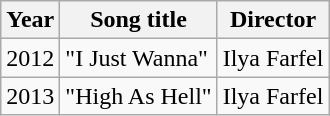<table class="wikitable">
<tr>
<th>Year</th>
<th>Song title</th>
<th>Director</th>
</tr>
<tr>
<td>2012</td>
<td>"I Just Wanna" </td>
<td>Ilya Farfel</td>
</tr>
<tr>
<td>2013</td>
<td>"High As Hell" </td>
<td>Ilya Farfel</td>
</tr>
</table>
